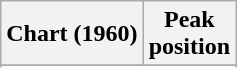<table class="wikitable sortable">
<tr>
<th align="left">Chart (1960)</th>
<th align="center">Peak<br>position</th>
</tr>
<tr>
</tr>
<tr>
</tr>
</table>
